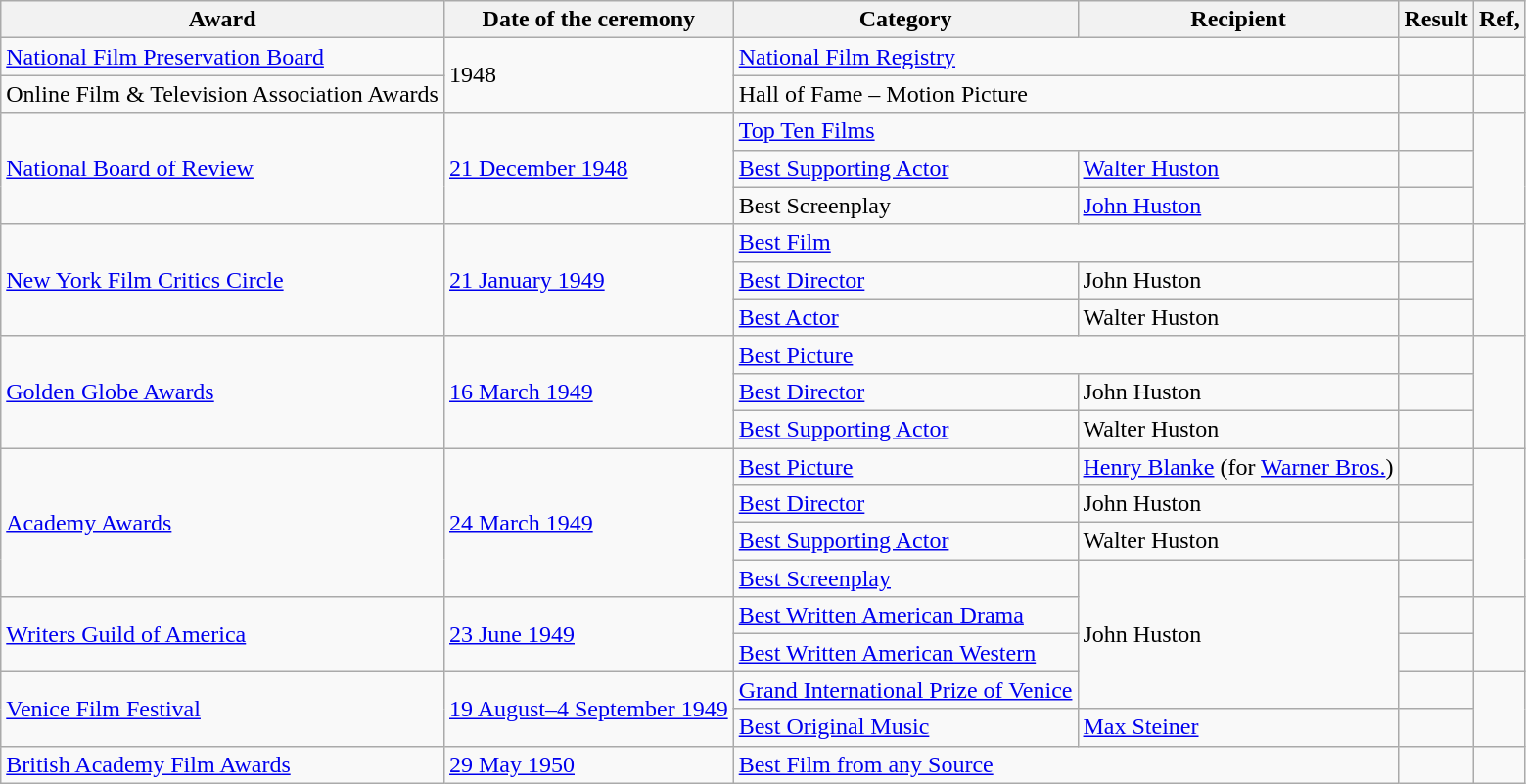<table class="wikitable plainrowheaders sortable">
<tr>
<th>Award</th>
<th>Date of the ceremony</th>
<th>Category</th>
<th>Recipient</th>
<th>Result</th>
<th>Ref,</th>
</tr>
<tr>
<td><a href='#'>National Film Preservation Board</a></td>
<td rowspan="2">1948</td>
<td colspan="2"><a href='#'>National Film Registry</a></td>
<td></td>
<td></td>
</tr>
<tr>
<td>Online Film & Television Association Awards</td>
<td colspan="2">Hall of Fame – Motion Picture</td>
<td></td>
<td></td>
</tr>
<tr>
<td rowspan="3"><a href='#'>National Board of Review</a></td>
<td rowspan="3"><a href='#'>21 December 1948</a></td>
<td colspan="2"><a href='#'>Top Ten Films</a></td>
<td></td>
<td rowspan="3"></td>
</tr>
<tr>
<td><a href='#'>Best Supporting Actor</a></td>
<td><a href='#'>Walter Huston</a></td>
<td></td>
</tr>
<tr>
<td>Best Screenplay</td>
<td><a href='#'>John Huston</a></td>
<td></td>
</tr>
<tr>
<td rowspan="3"><a href='#'>New York Film Critics Circle</a></td>
<td rowspan="3"><a href='#'>21 January 1949</a></td>
<td colspan="2"><a href='#'>Best Film</a></td>
<td></td>
<td rowspan="3"></td>
</tr>
<tr>
<td><a href='#'>Best Director</a></td>
<td>John Huston</td>
<td></td>
</tr>
<tr>
<td><a href='#'>Best Actor</a></td>
<td>Walter Huston</td>
<td></td>
</tr>
<tr>
<td rowspan="3"><a href='#'>Golden Globe Awards</a></td>
<td rowspan="3"><a href='#'>16 March 1949</a></td>
<td colspan="2"><a href='#'>Best Picture</a></td>
<td></td>
<td rowspan="3"></td>
</tr>
<tr>
<td><a href='#'>Best Director</a></td>
<td John Huston>John Huston</td>
<td></td>
</tr>
<tr>
<td><a href='#'>Best Supporting Actor</a></td>
<td Walter Huston>Walter Huston</td>
<td></td>
</tr>
<tr>
<td rowspan="4"><a href='#'>Academy Awards</a></td>
<td rowspan="4"><a href='#'>24 March 1949</a></td>
<td><a href='#'>Best Picture</a></td>
<td><a href='#'>Henry Blanke</a> (for <a href='#'>Warner Bros.</a>)</td>
<td></td>
<td rowspan="4"></td>
</tr>
<tr>
<td><a href='#'>Best Director</a></td>
<td John Huston>John Huston</td>
<td></td>
</tr>
<tr>
<td><a href='#'>Best Supporting Actor</a></td>
<td Walter Huston>Walter Huston</td>
<td></td>
</tr>
<tr>
<td><a href='#'>Best Screenplay</a></td>
<td rowspan="4">John Huston</td>
<td></td>
</tr>
<tr>
<td rowspan="2"><a href='#'>Writers Guild of America</a></td>
<td rowspan="2"><a href='#'>23 June 1949</a></td>
<td><a href='#'>Best Written American Drama</a></td>
<td></td>
<td rowspan="2"></td>
</tr>
<tr>
<td><a href='#'>Best Written American Western</a></td>
<td></td>
</tr>
<tr>
<td rowspan="2"><a href='#'>Venice Film Festival</a></td>
<td rowspan="2"><a href='#'>19 August–4 September 1949</a></td>
<td><a href='#'>Grand International Prize of Venice</a></td>
<td></td>
<td rowspan="2"></td>
</tr>
<tr>
<td><a href='#'>Best Original Music</a></td>
<td><a href='#'>Max Steiner</a></td>
<td></td>
</tr>
<tr>
<td><a href='#'>British Academy Film Awards</a></td>
<td><a href='#'>29 May 1950</a></td>
<td colspan="2"><a href='#'>Best Film from any Source</a></td>
<td></td>
<td></td>
</tr>
</table>
